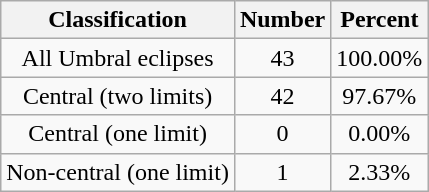<table class="wikitable sortable">
<tr align=center>
<th>Classification</th>
<th>Number</th>
<th>Percent</th>
</tr>
<tr align=center>
<td>All Umbral eclipses</td>
<td>43</td>
<td>100.00%</td>
</tr>
<tr align=center>
<td>Central (two limits)</td>
<td>42</td>
<td>97.67%</td>
</tr>
<tr align=center>
<td>Central (one limit)</td>
<td>0</td>
<td>0.00%</td>
</tr>
<tr align=center>
<td>Non-central (one limit)</td>
<td>1</td>
<td>2.33%</td>
</tr>
</table>
